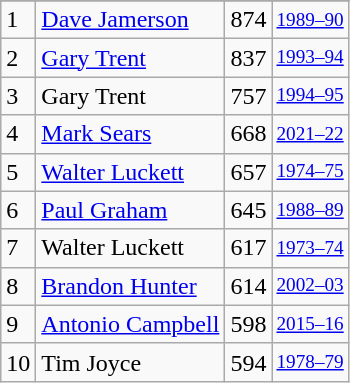<table class="wikitable">
<tr>
</tr>
<tr>
<td>1</td>
<td><a href='#'>Dave Jamerson</a></td>
<td>874</td>
<td style="font-size:80%;"><a href='#'>1989–90</a></td>
</tr>
<tr>
<td>2</td>
<td><a href='#'>Gary Trent</a></td>
<td>837</td>
<td style="font-size:80%;"><a href='#'>1993–94</a></td>
</tr>
<tr>
<td>3</td>
<td>Gary Trent</td>
<td>757</td>
<td style="font-size:80%;"><a href='#'>1994–95</a></td>
</tr>
<tr>
<td>4</td>
<td><a href='#'>Mark Sears</a></td>
<td>668</td>
<td style="font-size:80%;"><a href='#'>2021–22</a></td>
</tr>
<tr>
<td>5</td>
<td><a href='#'>Walter Luckett</a></td>
<td>657</td>
<td style="font-size:80%;"><a href='#'>1974–75</a></td>
</tr>
<tr>
<td>6</td>
<td><a href='#'>Paul Graham</a></td>
<td>645</td>
<td style="font-size:80%;"><a href='#'>1988–89</a></td>
</tr>
<tr>
<td>7</td>
<td>Walter Luckett</td>
<td>617</td>
<td style="font-size:80%;"><a href='#'>1973–74</a></td>
</tr>
<tr>
<td>8</td>
<td><a href='#'>Brandon Hunter</a></td>
<td>614</td>
<td style="font-size:80%;"><a href='#'>2002–03</a></td>
</tr>
<tr>
<td>9</td>
<td><a href='#'>Antonio Campbell</a></td>
<td>598</td>
<td style="font-size:80%;"><a href='#'>2015–16</a></td>
</tr>
<tr>
<td>10</td>
<td>Tim Joyce</td>
<td>594</td>
<td style="font-size:80%;"><a href='#'>1978–79</a></td>
</tr>
</table>
